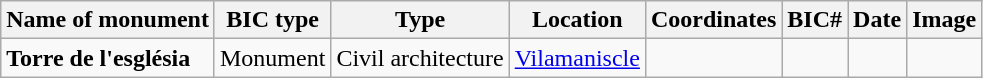<table class="wikitable">
<tr>
<th>Name of monument</th>
<th>BIC type</th>
<th>Type</th>
<th>Location</th>
<th>Coordinates</th>
<th>BIC#</th>
<th>Date</th>
<th>Image</th>
</tr>
<tr>
<td><strong>Torre de l'església</strong></td>
<td>Monument</td>
<td>Civil architecture</td>
<td><a href='#'>Vilamaniscle</a></td>
<td></td>
<td></td>
<td></td>
<td></td>
</tr>
</table>
